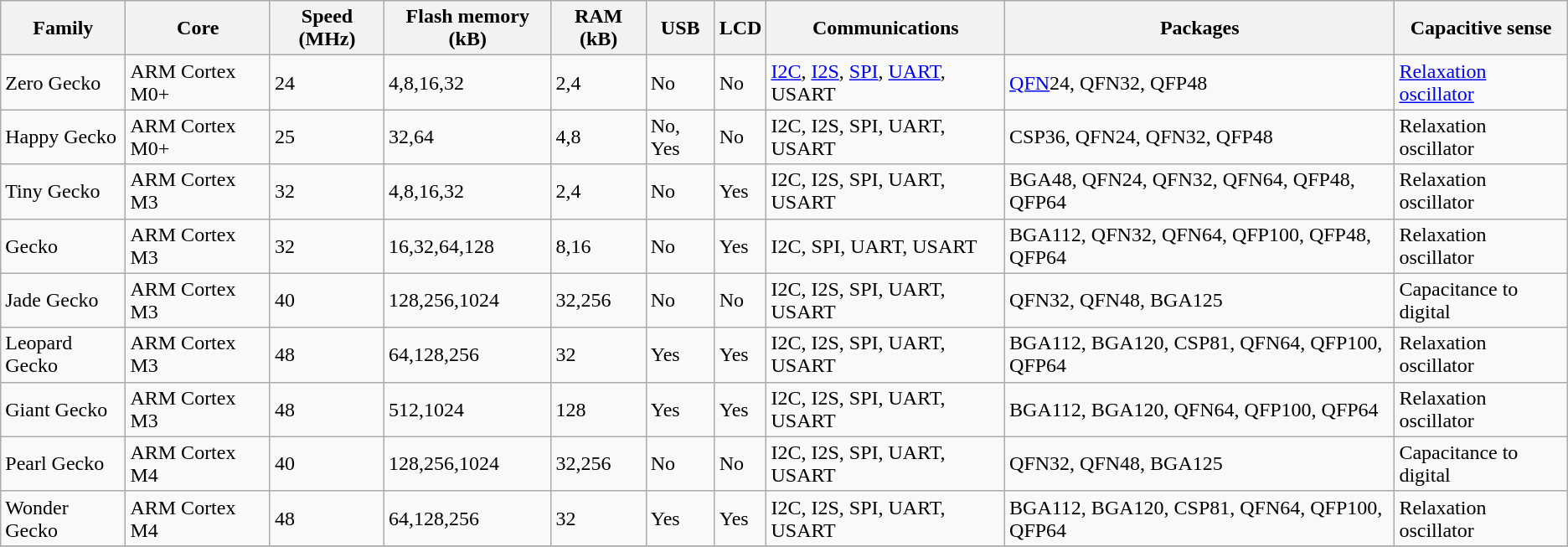<table class="wikitable">
<tr>
<th>Family</th>
<th>Core</th>
<th>Speed (MHz)</th>
<th>Flash memory (kB)</th>
<th>RAM (kB)</th>
<th>USB</th>
<th>LCD</th>
<th>Communications</th>
<th>Packages</th>
<th>Capacitive sense</th>
</tr>
<tr>
<td>Zero Gecko</td>
<td>ARM Cortex M0+</td>
<td>24</td>
<td>4,8,16,32</td>
<td>2,4</td>
<td>No</td>
<td>No</td>
<td><a href='#'>I2C</a>, <a href='#'>I2S</a>, <a href='#'>SPI</a>, <a href='#'>UART</a>, USART</td>
<td><a href='#'>QFN</a>24, QFN32, QFP48</td>
<td><a href='#'>Relaxation oscillator</a></td>
</tr>
<tr>
<td>Happy Gecko</td>
<td>ARM Cortex M0+</td>
<td>25</td>
<td>32,64</td>
<td>4,8</td>
<td>No, Yes</td>
<td>No</td>
<td>I2C, I2S, SPI, UART, USART</td>
<td>CSP36, QFN24, QFN32, QFP48</td>
<td>Relaxation oscillator</td>
</tr>
<tr>
<td>Tiny Gecko</td>
<td>ARM Cortex M3</td>
<td>32</td>
<td>4,8,16,32</td>
<td>2,4</td>
<td>No</td>
<td>Yes</td>
<td>I2C, I2S, SPI, UART, USART</td>
<td>BGA48, QFN24, QFN32, QFN64, QFP48, QFP64</td>
<td>Relaxation oscillator</td>
</tr>
<tr>
<td>Gecko</td>
<td>ARM Cortex M3</td>
<td>32</td>
<td>16,32,64,128</td>
<td>8,16</td>
<td>No</td>
<td>Yes</td>
<td>I2C, SPI, UART, USART</td>
<td>BGA112, QFN32, QFN64, QFP100, QFP48, QFP64</td>
<td>Relaxation oscillator</td>
</tr>
<tr>
<td>Jade Gecko</td>
<td>ARM Cortex M3</td>
<td>40</td>
<td>128,256,1024</td>
<td>32,256</td>
<td>No</td>
<td>No</td>
<td>I2C, I2S, SPI, UART, USART</td>
<td>QFN32, QFN48, BGA125</td>
<td>Capacitance to digital</td>
</tr>
<tr>
<td>Leopard Gecko</td>
<td>ARM Cortex M3</td>
<td>48</td>
<td>64,128,256</td>
<td>32</td>
<td>Yes</td>
<td>Yes</td>
<td>I2C, I2S, SPI, UART, USART</td>
<td>BGA112, BGA120, CSP81, QFN64, QFP100, QFP64</td>
<td>Relaxation oscillator</td>
</tr>
<tr>
<td>Giant Gecko</td>
<td>ARM Cortex M3</td>
<td>48</td>
<td>512,1024</td>
<td>128</td>
<td>Yes</td>
<td>Yes</td>
<td>I2C, I2S, SPI, UART, USART</td>
<td>BGA112, BGA120, QFN64, QFP100, QFP64</td>
<td>Relaxation oscillator</td>
</tr>
<tr>
<td>Pearl Gecko</td>
<td>ARM Cortex M4</td>
<td>40</td>
<td>128,256,1024</td>
<td>32,256</td>
<td>No</td>
<td>No</td>
<td>I2C, I2S, SPI, UART, USART</td>
<td>QFN32, QFN48, BGA125</td>
<td>Capacitance to digital</td>
</tr>
<tr>
<td>Wonder Gecko</td>
<td>ARM Cortex M4</td>
<td>48</td>
<td>64,128,256</td>
<td>32</td>
<td>Yes</td>
<td>Yes</td>
<td>I2C, I2S, SPI, UART, USART</td>
<td>BGA112, BGA120, CSP81, QFN64, QFP100, QFP64</td>
<td>Relaxation oscillator</td>
</tr>
<tr>
</tr>
</table>
